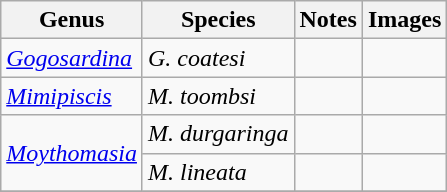<table class="wikitable sortable">
<tr>
<th>Genus</th>
<th>Species</th>
<th>Notes</th>
<th>Images</th>
</tr>
<tr>
<td><em><a href='#'>Gogosardina</a></em></td>
<td><em>G. coatesi</em></td>
<td align="center"></td>
<td></td>
</tr>
<tr>
<td><em><a href='#'>Mimipiscis</a></em></td>
<td><em>M. toombsi</em></td>
<td align="center"></td>
<td></td>
</tr>
<tr>
<td rowspan="2"><em><a href='#'>Moythomasia</a></em></td>
<td><em>M. durgaringa</em></td>
<td></td>
<td></td>
</tr>
<tr>
<td><em>M. lineata</em></td>
<td></td>
<td></td>
</tr>
<tr>
</tr>
</table>
